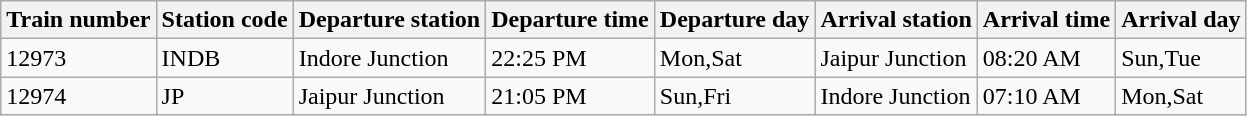<table class="wikitable">
<tr>
<th>Train number</th>
<th>Station code</th>
<th>Departure station</th>
<th>Departure time</th>
<th>Departure day</th>
<th>Arrival station</th>
<th>Arrival time</th>
<th>Arrival day</th>
</tr>
<tr>
<td>12973</td>
<td>INDB</td>
<td>Indore Junction</td>
<td>22:25 PM</td>
<td>Mon,Sat</td>
<td>Jaipur Junction</td>
<td>08:20 AM</td>
<td>Sun,Tue</td>
</tr>
<tr>
<td>12974</td>
<td>JP</td>
<td>Jaipur Junction</td>
<td>21:05 PM</td>
<td>Sun,Fri</td>
<td>Indore Junction</td>
<td>07:10 AM</td>
<td>Mon,Sat</td>
</tr>
</table>
